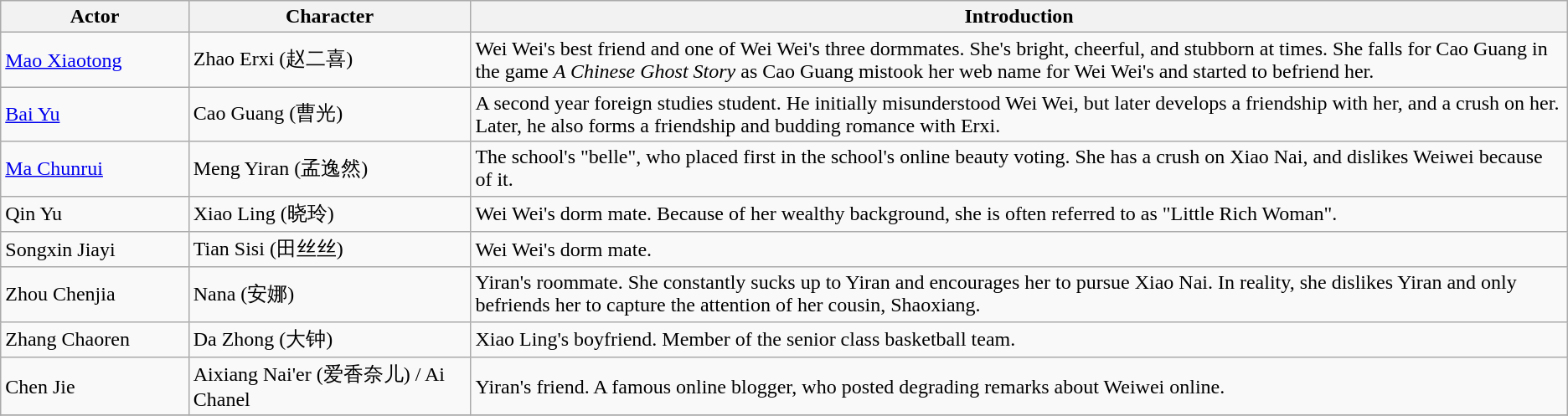<table class="wikitable">
<tr>
<th style="width:12%">Actor</th>
<th style="width:18%">Character</th>
<th>Introduction</th>
</tr>
<tr>
<td><a href='#'>Mao Xiaotong</a></td>
<td>Zhao Erxi (赵二喜)</td>
<td>Wei Wei's best friend and one of Wei Wei's three dormmates. She's bright, cheerful, and stubborn at times. She falls for Cao Guang in the game <em>A Chinese Ghost Story</em> as Cao Guang mistook her web name for Wei Wei's and started to befriend her.</td>
</tr>
<tr>
<td><a href='#'>Bai Yu</a></td>
<td>Cao Guang (曹光)</td>
<td>A second year foreign studies student.  He initially misunderstood Wei Wei, but later develops a friendship with her, and a crush on her. Later, he also forms a friendship and budding romance with Erxi.</td>
</tr>
<tr>
<td><a href='#'>Ma Chunrui</a></td>
<td>Meng Yiran (孟逸然)</td>
<td>The school's "belle", who placed first in the school's online beauty voting. She has a crush on Xiao Nai, and dislikes Weiwei because of it.</td>
</tr>
<tr>
<td>Qin Yu</td>
<td>Xiao Ling (晓玲)</td>
<td>Wei Wei's dorm mate. Because of her wealthy background, she is often referred to as "Little Rich Woman".</td>
</tr>
<tr>
<td>Songxin Jiayi</td>
<td>Tian Sisi (田丝丝)</td>
<td>Wei Wei's dorm mate.</td>
</tr>
<tr>
<td>Zhou Chenjia</td>
<td>Nana (安娜)</td>
<td>Yiran's roommate. She constantly sucks up to Yiran and encourages her to pursue Xiao Nai. In reality, she dislikes Yiran and only befriends her to capture the attention of her cousin, Shaoxiang.</td>
</tr>
<tr>
<td>Zhang Chaoren</td>
<td>Da Zhong (大钟)</td>
<td>Xiao Ling's boyfriend. Member of the senior class basketball team.</td>
</tr>
<tr>
<td>Chen Jie</td>
<td>Aixiang Nai'er (爱香奈儿) / Ai Chanel</td>
<td>Yiran's friend. A famous online blogger, who posted degrading remarks about Weiwei online.</td>
</tr>
<tr>
</tr>
</table>
